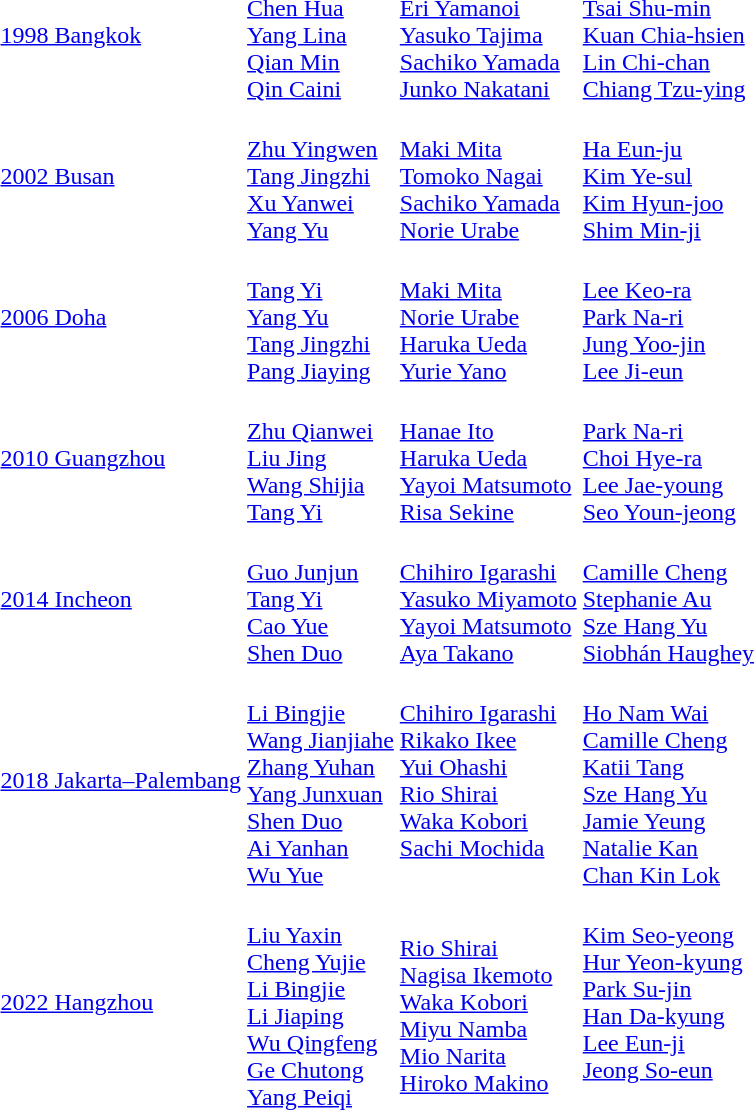<table>
<tr>
<td><a href='#'>1998 Bangkok</a></td>
<td><br><a href='#'>Chen Hua</a><br><a href='#'>Yang Lina</a><br><a href='#'>Qian Min</a><br><a href='#'>Qin Caini</a></td>
<td><br><a href='#'>Eri Yamanoi</a><br><a href='#'>Yasuko Tajima</a><br><a href='#'>Sachiko Yamada</a><br><a href='#'>Junko Nakatani</a></td>
<td><br><a href='#'>Tsai Shu-min</a><br><a href='#'>Kuan Chia-hsien</a><br><a href='#'>Lin Chi-chan</a><br><a href='#'>Chiang Tzu-ying</a></td>
</tr>
<tr>
<td><a href='#'>2002 Busan</a></td>
<td><br><a href='#'>Zhu Yingwen</a><br><a href='#'>Tang Jingzhi</a><br><a href='#'>Xu Yanwei</a><br><a href='#'>Yang Yu</a></td>
<td><br><a href='#'>Maki Mita</a><br><a href='#'>Tomoko Nagai</a><br><a href='#'>Sachiko Yamada</a><br><a href='#'>Norie Urabe</a></td>
<td><br><a href='#'>Ha Eun-ju</a><br><a href='#'>Kim Ye-sul</a><br><a href='#'>Kim Hyun-joo</a><br><a href='#'>Shim Min-ji</a></td>
</tr>
<tr>
<td><a href='#'>2006 Doha</a></td>
<td><br><a href='#'>Tang Yi</a><br><a href='#'>Yang Yu</a><br><a href='#'>Tang Jingzhi</a><br><a href='#'>Pang Jiaying</a></td>
<td><br><a href='#'>Maki Mita</a><br><a href='#'>Norie Urabe</a><br><a href='#'>Haruka Ueda</a><br><a href='#'>Yurie Yano</a></td>
<td><br><a href='#'>Lee Keo-ra</a><br><a href='#'>Park Na-ri</a><br><a href='#'>Jung Yoo-jin</a><br><a href='#'>Lee Ji-eun</a></td>
</tr>
<tr>
<td><a href='#'>2010 Guangzhou</a></td>
<td><br><a href='#'>Zhu Qianwei</a><br><a href='#'>Liu Jing</a><br><a href='#'>Wang Shijia</a><br><a href='#'>Tang Yi</a></td>
<td><br><a href='#'>Hanae Ito</a><br><a href='#'>Haruka Ueda</a><br><a href='#'>Yayoi Matsumoto</a><br><a href='#'>Risa Sekine</a></td>
<td><br><a href='#'>Park Na-ri</a><br><a href='#'>Choi Hye-ra</a><br><a href='#'>Lee Jae-young</a><br><a href='#'>Seo Youn-jeong</a></td>
</tr>
<tr>
<td><a href='#'>2014 Incheon</a></td>
<td><br><a href='#'>Guo Junjun</a><br><a href='#'>Tang Yi</a><br><a href='#'>Cao Yue</a><br><a href='#'>Shen Duo</a></td>
<td><br><a href='#'>Chihiro Igarashi</a><br><a href='#'>Yasuko Miyamoto</a><br><a href='#'>Yayoi Matsumoto</a><br><a href='#'>Aya Takano</a></td>
<td><br><a href='#'>Camille Cheng</a><br><a href='#'>Stephanie Au</a><br><a href='#'>Sze Hang Yu</a><br><a href='#'>Siobhán Haughey</a></td>
</tr>
<tr>
<td><a href='#'>2018 Jakarta–Palembang</a></td>
<td><br><a href='#'>Li Bingjie</a><br><a href='#'>Wang Jianjiahe</a><br><a href='#'>Zhang Yuhan</a><br><a href='#'>Yang Junxuan</a><br><a href='#'>Shen Duo</a><br><a href='#'>Ai Yanhan</a><br><a href='#'>Wu Yue</a></td>
<td valign=top><br><a href='#'>Chihiro Igarashi</a><br><a href='#'>Rikako Ikee</a><br><a href='#'>Yui Ohashi</a><br><a href='#'>Rio Shirai</a><br><a href='#'>Waka Kobori</a><br><a href='#'>Sachi Mochida</a></td>
<td><br><a href='#'>Ho Nam Wai</a><br><a href='#'>Camille Cheng</a><br><a href='#'>Katii Tang</a><br><a href='#'>Sze Hang Yu</a><br><a href='#'>Jamie Yeung</a><br><a href='#'>Natalie Kan</a><br><a href='#'>Chan Kin Lok</a></td>
</tr>
<tr>
<td><a href='#'>2022 Hangzhou</a></td>
<td valign=top><br><a href='#'>Liu Yaxin</a><br><a href='#'>Cheng Yujie</a><br><a href='#'>Li Bingjie</a><br><a href='#'>Li Jiaping</a><br><a href='#'>Wu Qingfeng</a><br><a href='#'>Ge Chutong</a><br><a href='#'>Yang Peiqi</a></td>
<td><br><a href='#'>Rio Shirai</a><br><a href='#'>Nagisa Ikemoto</a><br><a href='#'>Waka Kobori</a><br><a href='#'>Miyu Namba</a><br><a href='#'>Mio Narita</a><br><a href='#'>Hiroko Makino</a></td>
<td valign=top><br><a href='#'>Kim Seo-yeong</a><br><a href='#'>Hur Yeon-kyung</a><br><a href='#'>Park Su-jin</a><br><a href='#'>Han Da-kyung</a><br><a href='#'>Lee Eun-ji</a><br><a href='#'>Jeong So-eun</a></td>
</tr>
</table>
